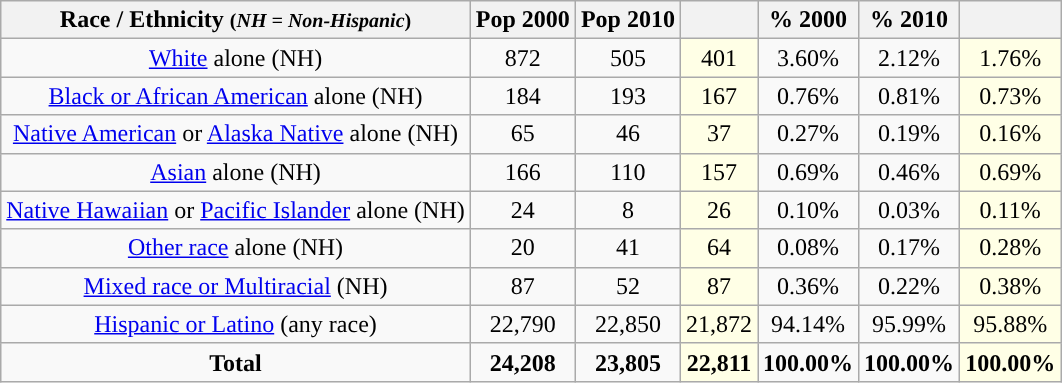<table class="wikitable" style="text-align:center;">
<tr>
<th>Race / Ethnicity <small>(<em>NH = Non-Hispanic</em>)</small></th>
<th>Pop 2000</th>
<th>Pop 2010</th>
<th></th>
<th>% 2000</th>
<th>% 2010</th>
<th></th>
</tr>
<tr>
<td><a href='#'>White</a> alone (NH)</td>
<td>872</td>
<td>505</td>
<td style='background: #ffffe6;'>401</td>
<td>3.60%</td>
<td>2.12%</td>
<td style='background: #ffffe6;'>1.76%</td>
</tr>
<tr>
<td><a href='#'>Black or African American</a> alone (NH)</td>
<td>184</td>
<td>193</td>
<td style='background: #ffffe6;'>167</td>
<td>0.76%</td>
<td>0.81%</td>
<td style='background: #ffffe6;'>0.73%</td>
</tr>
<tr>
<td><a href='#'>Native American</a> or <a href='#'>Alaska Native</a> alone (NH)</td>
<td>65</td>
<td>46</td>
<td style='background: #ffffe6;'>37</td>
<td>0.27%</td>
<td>0.19%</td>
<td style='background: #ffffe6;'>0.16%</td>
</tr>
<tr>
<td><a href='#'>Asian</a> alone (NH)</td>
<td>166</td>
<td>110</td>
<td style='background: #ffffe6;'>157</td>
<td>0.69%</td>
<td>0.46%</td>
<td style='background: #ffffe6;'>0.69%</td>
</tr>
<tr>
<td><a href='#'>Native Hawaiian</a> or <a href='#'>Pacific Islander</a> alone (NH)</td>
<td>24</td>
<td>8</td>
<td style='background: #ffffe6;'>26</td>
<td>0.10%</td>
<td>0.03%</td>
<td style='background: #ffffe6;'>0.11%</td>
</tr>
<tr>
<td><a href='#'>Other race</a> alone (NH)</td>
<td>20</td>
<td>41</td>
<td style='background: #ffffe6;'>64</td>
<td>0.08%</td>
<td>0.17%</td>
<td style='background: #ffffe6;'>0.28%</td>
</tr>
<tr>
<td><a href='#'>Mixed race or Multiracial</a> (NH)</td>
<td>87</td>
<td>52</td>
<td style='background: #ffffe6;'>87</td>
<td>0.36%</td>
<td>0.22%</td>
<td style='background: #ffffe6;'>0.38%</td>
</tr>
<tr>
<td><a href='#'>Hispanic or Latino</a> (any race)</td>
<td>22,790</td>
<td>22,850</td>
<td style='background: #ffffe6;'>21,872</td>
<td>94.14%</td>
<td>95.99%</td>
<td style='background: #ffffe6;'>95.88%</td>
</tr>
<tr>
<td><strong>Total</strong></td>
<td><strong>24,208</strong></td>
<td><strong>23,805</strong></td>
<td style='background: #ffffe6;'><strong>22,811</strong></td>
<td><strong>100.00%</strong></td>
<td><strong>100.00%</strong></td>
<td style='background: #ffffe6;'><strong>100.00%</strong></td>
</tr>
</table>
